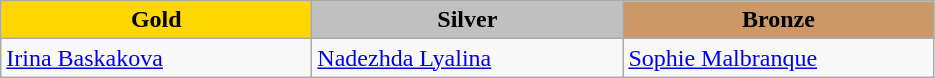<table class="wikitable" style="text-align:left">
<tr align="center">
<td width=200 bgcolor=gold><strong>Gold</strong></td>
<td width=200 bgcolor=silver><strong>Silver</strong></td>
<td width=200 bgcolor=CC9966><strong>Bronze</strong></td>
</tr>
<tr>
<td><a href='#'>Irina Baskakova</a><br><em></em></td>
<td><a href='#'>Nadezhda Lyalina</a><br><em></em></td>
<td><a href='#'>Sophie Malbranque</a><br><em></em></td>
</tr>
</table>
